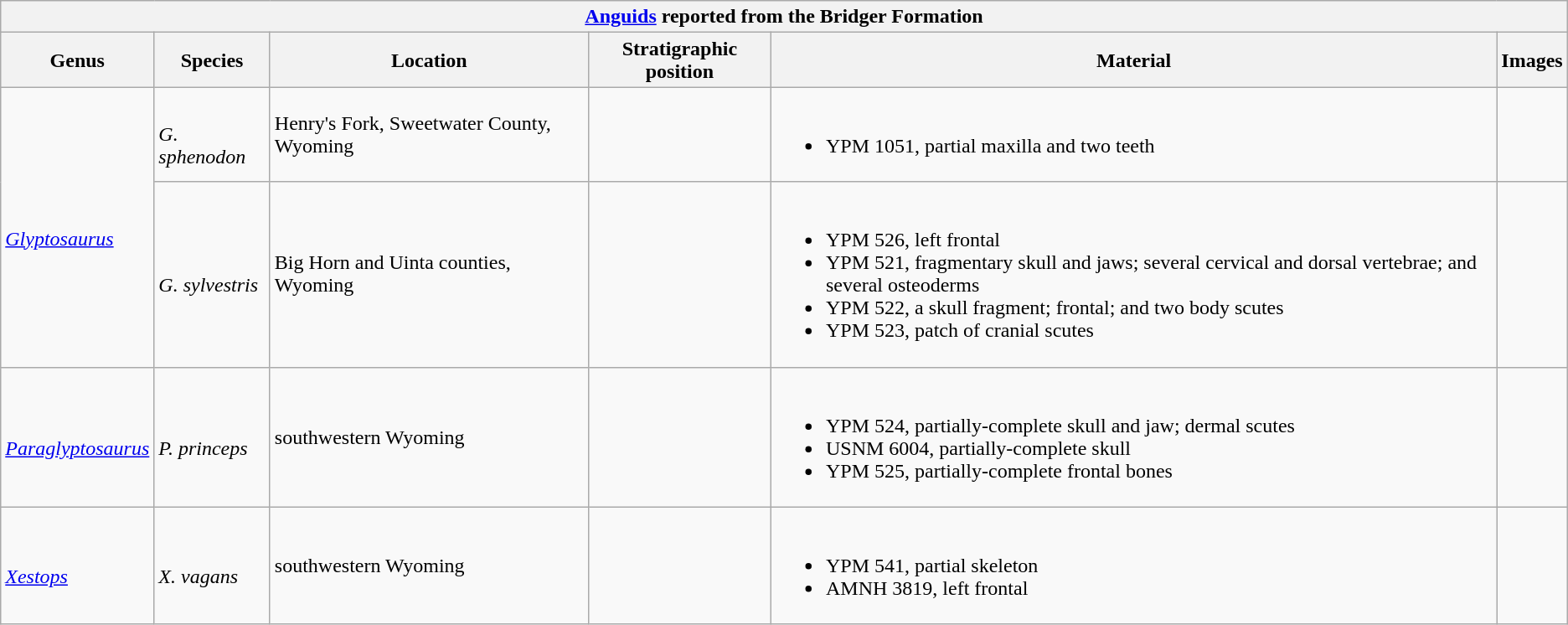<table class="wikitable sortable mw-collapsible">
<tr>
<th colspan="7" style="text-align:center;"><strong><a href='#'>Anguids</a> reported from the Bridger Formation</strong></th>
</tr>
<tr>
<th>Genus</th>
<th>Species</th>
<th>Location</th>
<th>Stratigraphic position</th>
<th>Material</th>
<th>Images</th>
</tr>
<tr>
<td rowspan=2><br><em><a href='#'>Glyptosaurus</a></em></td>
<td><br><em>G. sphenodon</em></td>
<td>Henry's Fork, Sweetwater County, Wyoming</td>
<td></td>
<td><br><ul><li>YPM 1051, partial maxilla and two teeth</li></ul></td>
<td></td>
</tr>
<tr>
<td><br><em>G. sylvestris</em></td>
<td>Big Horn and Uinta counties, Wyoming</td>
<td></td>
<td><br><ul><li>YPM 526, left frontal</li><li>YPM 521, fragmentary skull and jaws; several cervical and dorsal vertebrae; and several osteoderms</li><li>YPM 522, a skull fragment; frontal; and two body scutes</li><li>YPM 523, patch of cranial scutes</li></ul></td>
<td></td>
</tr>
<tr>
<td rowspan=1><br><em><a href='#'>Paraglyptosaurus</a></em></td>
<td><br><em>P. princeps</em></td>
<td>southwestern Wyoming</td>
<td></td>
<td><br><ul><li>YPM 524, partially-complete skull and jaw; dermal scutes</li><li>USNM 6004, partially-complete skull</li><li>YPM 525, partially-complete frontal bones</li></ul></td>
<td></td>
</tr>
<tr>
<td rowspan=1><br><em><a href='#'>Xestops</a></em></td>
<td><br><em>X. vagans</em></td>
<td>southwestern Wyoming</td>
<td></td>
<td><br><ul><li>YPM 541, partial skeleton</li><li>AMNH 3819, left frontal</li></ul></td>
<td></td>
</tr>
</table>
